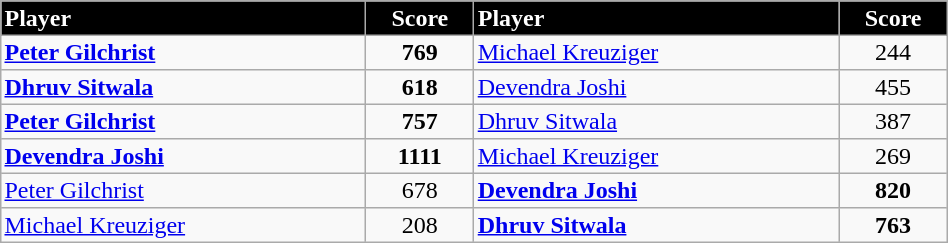<table border="2" cellpadding="2" cellspacing="0" style="margin: 0; background: #f9f9f9; border: 1px #aaa solid; border-collapse: collapse; font-size: 100%;" width=50%>
<tr>
<th bgcolor="000000" style="color:white; text-align:left" width=20%>Player</th>
<th bgcolor="000000" style="color:white; text-align:center" width=5%>Score</th>
<th bgcolor="000000" style="color:white; text-align:left" width=20%>Player</th>
<th bgcolor="000000" style="color:white; text-align:center" width= 5%>Score</th>
</tr>
<tr>
<td style="text-align:left"> <strong><a href='#'>Peter Gilchrist</a></strong></td>
<td style="text-align:center"><strong>769</strong></td>
<td style="text-align:left"> <a href='#'>Michael Kreuziger</a></td>
<td style="text-align:center">244</td>
</tr>
<tr>
<td style="text-align:left"> <strong><a href='#'>Dhruv Sitwala</a></strong></td>
<td style="text-align:center"><strong>618</strong></td>
<td style="text-align:left"> <a href='#'>Devendra Joshi</a></td>
<td style="text-align:center">455</td>
</tr>
<tr>
<td style="text-align:left"> <strong><a href='#'>Peter Gilchrist</a></strong></td>
<td style="text-align:center"><strong>757</strong></td>
<td style="text-align:left"> <a href='#'>Dhruv Sitwala</a></td>
<td style="text-align:center">387</td>
</tr>
<tr>
<td style="text-align:left"> <strong><a href='#'>Devendra Joshi</a></strong></td>
<td style="text-align:center"><strong>1111</strong></td>
<td style="text-align:left"> <a href='#'>Michael Kreuziger</a></td>
<td style="text-align:center">269</td>
</tr>
<tr>
<td style="text-align:left"> <a href='#'>Peter Gilchrist</a></td>
<td style="text-align:center">678</td>
<td style="text-align:left"> <strong><a href='#'>Devendra Joshi</a></strong></td>
<td style="text-align:center"><strong>820</strong></td>
</tr>
<tr>
<td style="text-align:left"> <a href='#'>Michael Kreuziger</a></td>
<td style="text-align:center">208</td>
<td style="text-align:left"> <strong><a href='#'>Dhruv Sitwala</a></strong></td>
<td style="text-align:center"><strong>763</strong></td>
</tr>
</table>
